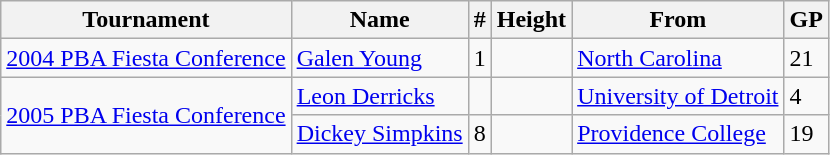<table class="wikitable">
<tr>
<th>Tournament</th>
<th>Name</th>
<th>#</th>
<th>Height</th>
<th>From</th>
<th>GP</th>
</tr>
<tr>
<td><a href='#'>2004 PBA Fiesta Conference</a></td>
<td><a href='#'>Galen Young</a></td>
<td>1</td>
<td></td>
<td><a href='#'>North Carolina</a></td>
<td>21</td>
</tr>
<tr>
<td rowspan=2><a href='#'>2005 PBA Fiesta Conference</a></td>
<td><a href='#'>Leon Derricks</a></td>
<td></td>
<td></td>
<td><a href='#'>University of Detroit</a></td>
<td>4</td>
</tr>
<tr>
<td><a href='#'>Dickey Simpkins</a></td>
<td>8</td>
<td></td>
<td><a href='#'>Providence College</a></td>
<td>19</td>
</tr>
</table>
